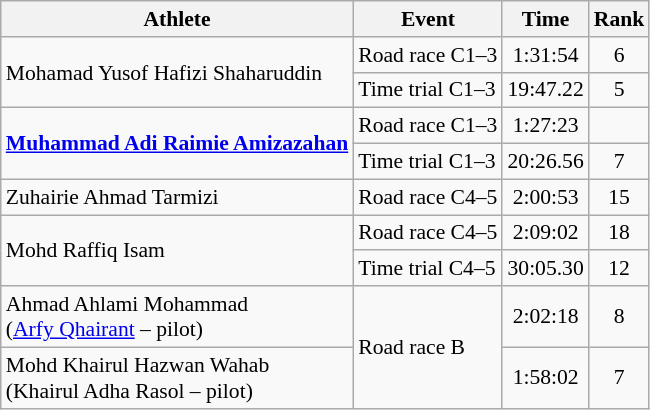<table class=wikitable style="font-size:90%">
<tr>
<th>Athlete</th>
<th>Event</th>
<th>Time</th>
<th>Rank</th>
</tr>
<tr>
<td rowspan="2">Mohamad Yusof Hafizi Shaharuddin</td>
<td>Road race C1–3</td>
<td align=center>1:31:54</td>
<td align=center>6</td>
</tr>
<tr>
<td>Time trial C1–3</td>
<td align=center>19:47.22</td>
<td align=center>5</td>
</tr>
<tr>
<td rowspan="2"><strong><a href='#'>Muhammad Adi Raimie Amizazahan</a></strong></td>
<td>Road race C1–3</td>
<td align=center>1:27:23</td>
<td align=center></td>
</tr>
<tr>
<td>Time trial C1–3</td>
<td align=center>20:26.56</td>
<td align=center>7</td>
</tr>
<tr>
<td>Zuhairie Ahmad Tarmizi</td>
<td>Road race C4–5</td>
<td align=center>2:00:53</td>
<td align=center>15</td>
</tr>
<tr>
<td rowspan="2">Mohd Raffiq Isam</td>
<td>Road race C4–5</td>
<td align=center>2:09:02</td>
<td align=center>18</td>
</tr>
<tr>
<td>Time trial C4–5</td>
<td align=center>30:05.30</td>
<td align=center>12</td>
</tr>
<tr>
<td>Ahmad Ahlami Mohammad <br> (<a href='#'>Arfy Qhairant</a> – pilot)</td>
<td rowspan="2">Road race B</td>
<td align=center>2:02:18</td>
<td align=center>8</td>
</tr>
<tr>
<td>Mohd Khairul Hazwan Wahab <br> (Khairul Adha Rasol – pilot)</td>
<td align=center>1:58:02</td>
<td align=center>7</td>
</tr>
</table>
